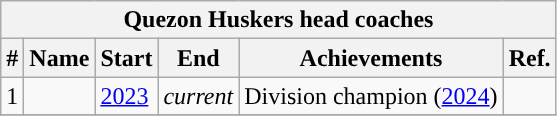<table class="wikitable sortable">
<tr>
<th colspan="6">Quezon Huskers head coaches</th>
</tr>
<tr>
<th>#</th>
<th>Name</th>
<th>Start</th>
<th>End</th>
<th>Achievements</th>
<th>Ref.</th>
</tr>
<tr>
<td align=center>1</td>
<td></td>
<td><a href='#'>2023</a></td>
<td><em>current</em></td>
<td align=center>Division champion (<a href='#'>2024</a>)</td>
<td></td>
</tr>
<tr>
</tr>
</table>
